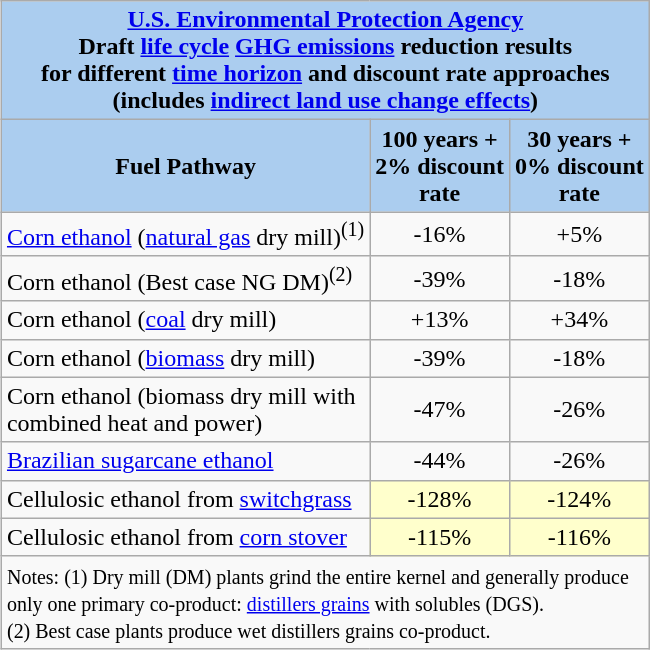<table class="wikitable" style="float: right; margin-left: 10px">
<tr>
<th colspan="3" style="background-color: #ABCDEF;" align="center"><a href='#'>U.S. Environmental Protection Agency</a><br>Draft <a href='#'>life cycle</a> <a href='#'>GHG emissions</a> reduction results<br> for different <a href='#'>time horizon</a> and discount rate approaches<br>(includes <a href='#'>indirect land use change effects</a>)</th>
</tr>
<tr>
<th style="background-color: #ABCDEF;">Fuel Pathway</th>
<th style="background-color: #ABCDEF;">100 years +<br> 2% discount<br>rate</th>
<th style="background-color: #ABCDEF;">30 years +<br> 0% discount <br> rate</th>
</tr>
<tr>
<td><a href='#'>Corn ethanol</a> (<a href='#'>natural gas</a> dry mill)<sup>(1)</sup></td>
<td style="text-align:center">-16%</td>
<td style="text-align:center">+5%</td>
</tr>
<tr>
<td>Corn ethanol (Best case NG DM)<sup>(2)</sup></td>
<td style="text-align:center">-39%</td>
<td style="text-align:center">-18%</td>
</tr>
<tr>
<td>Corn ethanol (<a href='#'>coal</a> dry mill)</td>
<td style="text-align:center">+13%</td>
<td style="text-align:center">+34%</td>
</tr>
<tr>
<td>Corn ethanol (<a href='#'>biomass</a> dry mill)</td>
<td style="text-align:center">-39%</td>
<td style="text-align:center">-18%</td>
</tr>
<tr>
<td>Corn ethanol (biomass dry mill with <br>combined heat and power)</td>
<td style="text-align:center">-47%</td>
<td style="text-align:center">-26%</td>
</tr>
<tr>
<td><a href='#'>Brazilian sugarcane ethanol</a></td>
<td style="text-align:center">-44%</td>
<td style="text-align:center">-26%</td>
</tr>
<tr>
<td>Cellulosic ethanol from <a href='#'>switchgrass</a></td>
<td style="background-color:#ffffcc;text-align:center">-128%</td>
<td style="background-color:#ffffcc;text-align:center">-124%</td>
</tr>
<tr>
<td>Cellulosic ethanol from <a href='#'>corn stover</a></td>
<td style="background-color:#ffffcc;text-align:center">-115%</td>
<td style="background-color:#ffffcc;text-align:center">-116%</td>
</tr>
<tr>
<td colspan="3"><small>Notes: (1) Dry mill (DM) plants grind the entire kernel and generally produce<br> only one primary co-product: <a href='#'>distillers grains</a> with solubles (DGS).<br> (2) Best case plants produce wet distillers grains co-product.</small></td>
</tr>
</table>
